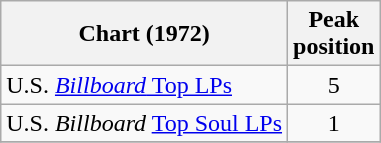<table class="wikitable">
<tr>
<th>Chart (1972)</th>
<th>Peak<br>position</th>
</tr>
<tr>
<td>U.S. <a href='#'><em>Billboard</em> Top LPs</a></td>
<td align="center">5</td>
</tr>
<tr>
<td>U.S. <em>Billboard</em> <a href='#'>Top Soul LPs</a></td>
<td align="center">1</td>
</tr>
<tr>
</tr>
</table>
